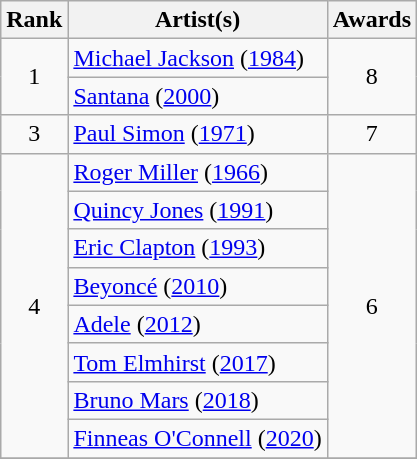<table class="wikitable" style="text-align: center; cellpadding: 2;">
<tr>
<th>Rank</th>
<th>Artist(s)</th>
<th>Awards</th>
</tr>
<tr>
<td rowspan="2">1</td>
<td style="text-align: left;"><a href='#'>Michael Jackson</a> (<a href='#'>1984</a>)</td>
<td rowspan="2">8</td>
</tr>
<tr>
<td style="text-align: left"><a href='#'>Santana</a> (<a href='#'>2000</a>)</td>
</tr>
<tr>
<td>3</td>
<td style="text-align: left"><a href='#'>Paul Simon</a> (<a href='#'>1971</a>)</td>
<td>7</td>
</tr>
<tr>
<td rowspan="8">4</td>
<td style="text-align: left;"><a href='#'>Roger Miller</a> (<a href='#'>1966</a>)</td>
<td rowspan="8">6</td>
</tr>
<tr>
<td style="text-align: left;"><a href='#'>Quincy Jones</a> (<a href='#'>1991</a>)</td>
</tr>
<tr>
<td style="text-align: left;"><a href='#'>Eric Clapton</a> (<a href='#'>1993</a>)</td>
</tr>
<tr>
<td style="text-align: left;"><a href='#'>Beyoncé</a> (<a href='#'>2010</a>)</td>
</tr>
<tr>
<td style="text-align: left;"><a href='#'>Adele</a> (<a href='#'>2012</a>)</td>
</tr>
<tr>
<td style="text-align: left;"><a href='#'>Tom Elmhirst</a> (<a href='#'>2017</a>)</td>
</tr>
<tr>
<td style="text-align: left;"><a href='#'>Bruno Mars</a> (<a href='#'>2018</a>)</td>
</tr>
<tr>
<td style="text-align: left;"><a href='#'>Finneas O'Connell</a> (<a href='#'>2020</a>)</td>
</tr>
<tr>
</tr>
</table>
